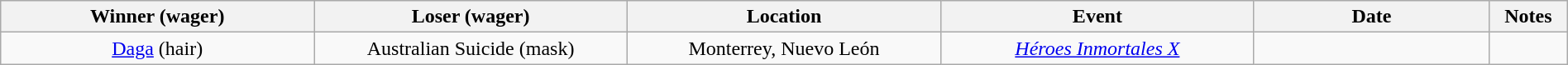<table class="wikitable sortable" width=100%  style="text-align: center">
<tr>
<th width=20% scope="col">Winner (wager)</th>
<th width=20% scope="col">Loser (wager)</th>
<th width=20% scope="col">Location</th>
<th width=20% scope="col">Event</th>
<th width=15% scope="col">Date</th>
<th class="unsortable" width=5% scope="col">Notes</th>
</tr>
<tr>
<td><a href='#'>Daga</a> (hair)</td>
<td>Australian Suicide (mask)</td>
<td>Monterrey, Nuevo León</td>
<td><em><a href='#'>Héroes Inmortales X</a></em></td>
<td></td>
<td></td>
</tr>
</table>
